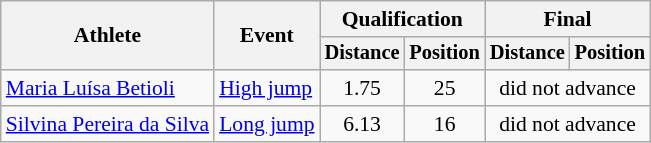<table class=wikitable style="font-size:90%">
<tr>
<th rowspan="2">Athlete</th>
<th rowspan="2">Event</th>
<th colspan="2">Qualification</th>
<th colspan="2">Final</th>
</tr>
<tr style="font-size:95%">
<th>Distance</th>
<th>Position</th>
<th>Distance</th>
<th>Position</th>
</tr>
<tr align=center>
<td align=left rowspan="1"><a href='#'>Maria Luísa Betioli</a></td>
<td style="text-align:left;"><a href='#'>High jump</a></td>
<td>1.75</td>
<td>25</td>
<td colspan=2>did not advance</td>
</tr>
<tr align=center>
<td align=left rowspan="1"><a href='#'>Silvina Pereira da Silva</a></td>
<td style="text-align:left;"><a href='#'>Long jump</a></td>
<td>6.13</td>
<td>16</td>
<td colspan=2>did not advance</td>
</tr>
</table>
